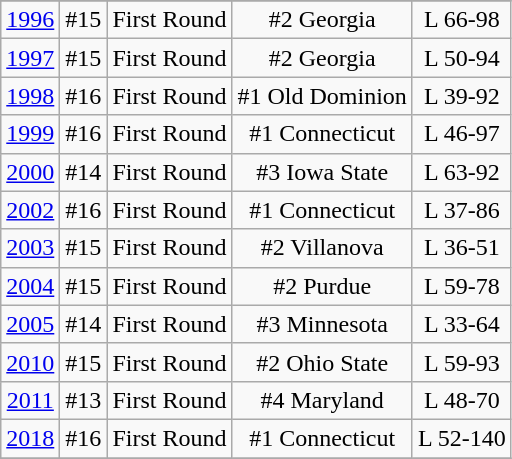<table class="wikitable" style="text-align:center">
<tr>
</tr>
<tr>
<td rowspan=1><a href='#'>1996</a></td>
<td>#15</td>
<td>First Round</td>
<td>#2 Georgia</td>
<td>L 66-98</td>
</tr>
<tr style="text-align:center;">
<td rowspan=1><a href='#'>1997</a></td>
<td>#15</td>
<td>First Round</td>
<td>#2 Georgia</td>
<td>L 50-94</td>
</tr>
<tr style="text-align:center;">
<td rowspan=1><a href='#'>1998</a></td>
<td>#16</td>
<td>First Round</td>
<td>#1 Old Dominion</td>
<td>L 39-92</td>
</tr>
<tr style="text-align:center;">
<td rowspan=1><a href='#'>1999</a></td>
<td>#16</td>
<td>First Round</td>
<td>#1 Connecticut</td>
<td>L 46-97</td>
</tr>
<tr style="text-align:center;">
<td rowspan=1><a href='#'>2000</a></td>
<td>#14</td>
<td>First Round</td>
<td>#3 Iowa State</td>
<td>L 63-92</td>
</tr>
<tr style="text-align:center;">
<td rowspan=1><a href='#'>2002</a></td>
<td>#16</td>
<td>First Round</td>
<td>#1 Connecticut</td>
<td>L 37-86</td>
</tr>
<tr style="text-align:center;">
<td rowspan=1><a href='#'>2003</a></td>
<td>#15</td>
<td>First Round</td>
<td>#2 Villanova</td>
<td>L 36-51</td>
</tr>
<tr style="text-align:center;">
<td rowspan=1><a href='#'>2004</a></td>
<td>#15</td>
<td>First Round</td>
<td>#2 Purdue</td>
<td>L 59-78</td>
</tr>
<tr style="text-align:center;">
<td rowspan=1><a href='#'>2005</a></td>
<td>#14</td>
<td>First Round</td>
<td>#3 Minnesota</td>
<td>L 33-64</td>
</tr>
<tr style="text-align:center;">
<td rowspan=1><a href='#'>2010</a></td>
<td>#15</td>
<td>First Round</td>
<td>#2 Ohio State</td>
<td>L 59-93</td>
</tr>
<tr style="text-align:center;">
<td rowspan=1><a href='#'>2011</a></td>
<td>#13</td>
<td>First Round</td>
<td>#4 Maryland</td>
<td>L 48-70</td>
</tr>
<tr style="text-align:center;">
<td rowspan=1><a href='#'>2018</a></td>
<td>#16</td>
<td>First Round</td>
<td>#1 Connecticut</td>
<td>L 52-140</td>
</tr>
<tr style="text-align:center;">
</tr>
</table>
